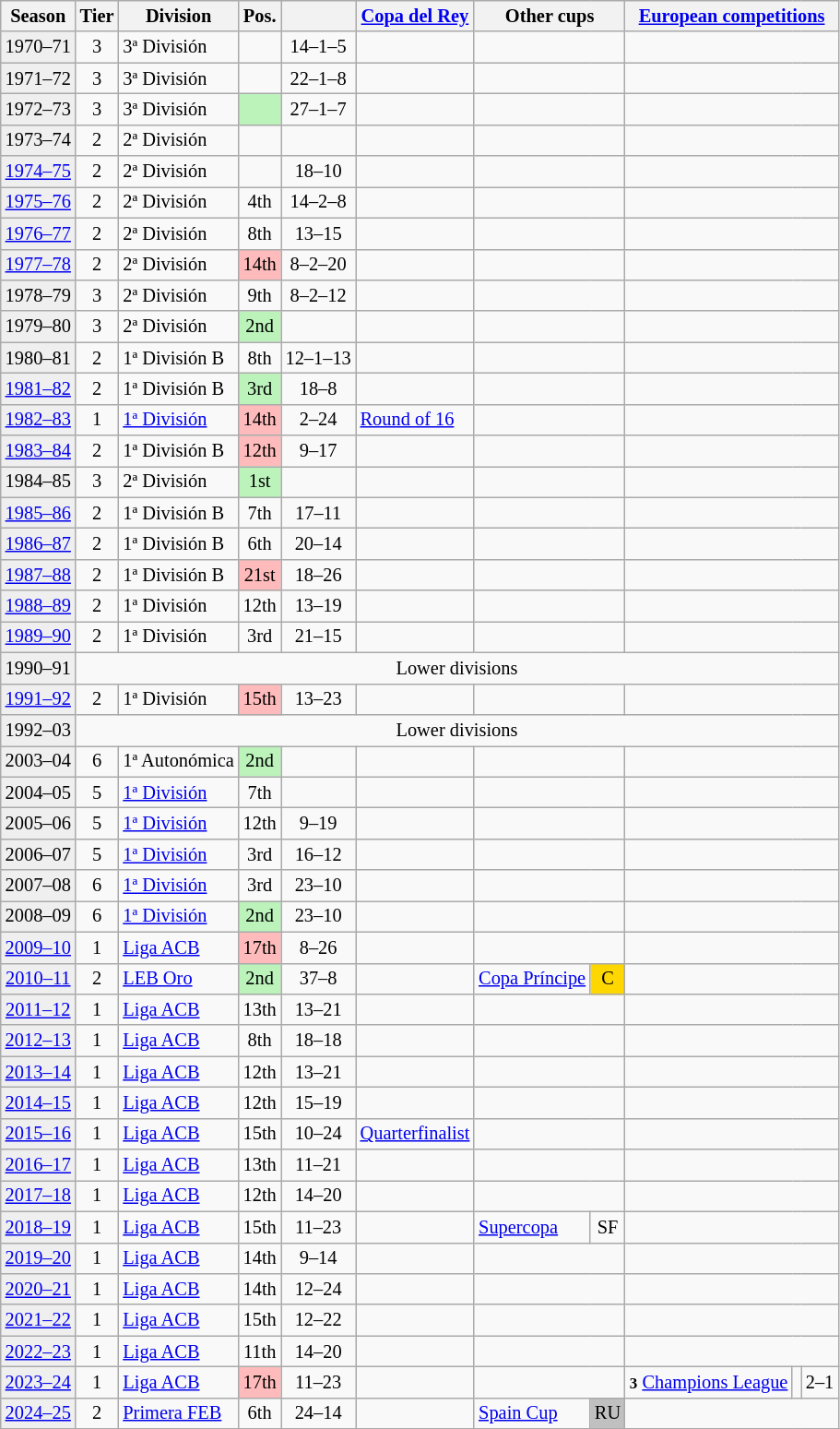<table class="wikitable" style="font-size:85%; text-align:center">
<tr>
<th>Season</th>
<th>Tier</th>
<th>Division</th>
<th>Pos.</th>
<th></th>
<th><a href='#'>Copa del Rey</a></th>
<th colspan=2>Other cups</th>
<th colspan=3><a href='#'>European competitions</a></th>
</tr>
<tr>
<td bgcolor=#efefef>1970–71</td>
<td>3</td>
<td align=left>3ª División</td>
<td></td>
<td>14–1–5</td>
<td></td>
<td colspan=2></td>
<td colspan=3></td>
</tr>
<tr>
<td bgcolor=#efefef>1971–72</td>
<td>3</td>
<td align=left>3ª División</td>
<td></td>
<td>22–1–8</td>
<td></td>
<td colspan=2></td>
<td colspan=3></td>
</tr>
<tr>
<td bgcolor=#efefef>1972–73</td>
<td>3</td>
<td align=left>3ª División</td>
<td bgcolor=#BBF3BB></td>
<td>27–1–7</td>
<td></td>
<td colspan=2></td>
<td colspan=3></td>
</tr>
<tr>
<td bgcolor=#efefef>1973–74</td>
<td>2</td>
<td align=left>2ª División</td>
<td></td>
<td></td>
<td></td>
<td colspan=2></td>
<td colspan=3></td>
</tr>
<tr>
<td bgcolor=#efefef><a href='#'>1974–75</a></td>
<td>2</td>
<td align=left>2ª División</td>
<td></td>
<td>18–10</td>
<td></td>
<td colspan=2></td>
<td colspan=3></td>
</tr>
<tr>
<td bgcolor=#efefef><a href='#'>1975–76</a></td>
<td>2</td>
<td align=left>2ª División</td>
<td>4th</td>
<td>14–2–8</td>
<td></td>
<td colspan=2></td>
<td colspan=3></td>
</tr>
<tr>
<td bgcolor=#efefef><a href='#'>1976–77</a></td>
<td>2</td>
<td align=left>2ª División</td>
<td>8th</td>
<td>13–15</td>
<td></td>
<td colspan=2></td>
<td colspan=3></td>
</tr>
<tr>
<td bgcolor=#efefef><a href='#'>1977–78</a></td>
<td>2</td>
<td align=left>2ª División</td>
<td bgcolor=#FFBBBB>14th</td>
<td>8–2–20</td>
<td></td>
<td colspan=2></td>
<td colspan=3></td>
</tr>
<tr>
<td bgcolor=#efefef>1978–79</td>
<td>3</td>
<td align=left>2ª División</td>
<td>9th</td>
<td>8–2–12</td>
<td></td>
<td colspan=2></td>
<td colspan=3></td>
</tr>
<tr>
<td bgcolor=#efefef>1979–80</td>
<td>3</td>
<td align=left>2ª División</td>
<td bgcolor=#BBF3BB>2nd</td>
<td></td>
<td></td>
<td colspan=2></td>
<td colspan=3></td>
</tr>
<tr>
<td bgcolor=#efefef>1980–81</td>
<td>2</td>
<td align=left>1ª División B</td>
<td>8th</td>
<td>12–1–13</td>
<td></td>
<td colspan=2></td>
<td colspan=3></td>
</tr>
<tr>
<td bgcolor=#efefef><a href='#'>1981–82</a></td>
<td>2</td>
<td align=left>1ª División B</td>
<td bgcolor=#BBF3BB>3rd</td>
<td>18–8</td>
<td></td>
<td colspan=2></td>
<td colspan=3></td>
</tr>
<tr>
<td bgcolor=#efefef><a href='#'>1982–83</a></td>
<td>1</td>
<td align=left><a href='#'>1ª División</a></td>
<td bgcolor=#FFBBBB>14th</td>
<td>2–24</td>
<td align=left><a href='#'>Round of 16</a></td>
<td colspan=2></td>
<td colspan=3></td>
</tr>
<tr>
<td bgcolor=#efefef><a href='#'>1983–84</a></td>
<td>2</td>
<td align=left>1ª División B</td>
<td bgcolor=#FFBBBB>12th</td>
<td>9–17</td>
<td></td>
<td colspan=2></td>
<td colspan=3></td>
</tr>
<tr>
<td bgcolor=#efefef>1984–85</td>
<td>3</td>
<td align=left>2ª División</td>
<td bgcolor=#BBF3BB>1st</td>
<td></td>
<td></td>
<td colspan=2></td>
<td colspan=3></td>
</tr>
<tr>
<td bgcolor=#efefef><a href='#'>1985–86</a></td>
<td>2</td>
<td align=left>1ª División B</td>
<td>7th</td>
<td>17–11</td>
<td></td>
<td colspan=2></td>
<td colspan=3></td>
</tr>
<tr>
<td bgcolor=#efefef><a href='#'>1986–87</a></td>
<td>2</td>
<td align=left>1ª División B</td>
<td>6th</td>
<td>20–14</td>
<td></td>
<td colspan=2></td>
<td colspan=3></td>
</tr>
<tr>
<td bgcolor=#efefef><a href='#'>1987–88</a></td>
<td>2</td>
<td align=left>1ª División B</td>
<td bgcolor=#FFBBBB>21st</td>
<td>18–26</td>
<td></td>
<td colspan=2></td>
<td colspan=3></td>
</tr>
<tr>
<td bgcolor=#efefef><a href='#'>1988–89</a></td>
<td>2</td>
<td align=left>1ª División</td>
<td>12th</td>
<td>13–19</td>
<td></td>
<td colspan=2></td>
<td colspan=3></td>
</tr>
<tr>
<td bgcolor=#efefef><a href='#'>1989–90</a></td>
<td>2</td>
<td align=left>1ª División</td>
<td>3rd</td>
<td>21–15</td>
<td></td>
<td colspan=2></td>
<td colspan=3></td>
</tr>
<tr>
<td bgcolor=#efefef>1990–91</td>
<td colspan=13>Lower divisions</td>
</tr>
<tr>
<td bgcolor=#efefef><a href='#'>1991–92</a></td>
<td>2</td>
<td align=left>1ª División</td>
<td bgcolor=#FFBBBB>15th</td>
<td>13–23</td>
<td></td>
<td colspan=2></td>
<td colspan=3></td>
</tr>
<tr>
<td bgcolor=#efefef>1992–03</td>
<td colspan=13>Lower divisions</td>
</tr>
<tr>
<td bgcolor=#efefef>2003–04</td>
<td>6</td>
<td align=left>1ª Autonómica</td>
<td bgcolor=#BBF3BB>2nd</td>
<td></td>
<td></td>
<td colspan=2></td>
<td colspan=3></td>
</tr>
<tr>
<td bgcolor=#efefef>2004–05</td>
<td>5</td>
<td align=left><a href='#'>1ª División</a></td>
<td>7th</td>
<td></td>
<td></td>
<td colspan=2></td>
<td colspan=3></td>
</tr>
<tr>
<td bgcolor=#efefef>2005–06</td>
<td>5</td>
<td align=left><a href='#'>1ª División</a></td>
<td>12th</td>
<td>9–19</td>
<td></td>
<td colspan=2></td>
<td colspan=3></td>
</tr>
<tr>
<td bgcolor=#efefef>2006–07</td>
<td>5</td>
<td align=left><a href='#'>1ª División</a></td>
<td>3rd</td>
<td>16–12</td>
<td></td>
<td colspan=2></td>
<td colspan=3></td>
</tr>
<tr>
<td bgcolor=#efefef>2007–08</td>
<td>6</td>
<td align=left><a href='#'>1ª División</a></td>
<td>3rd</td>
<td>23–10</td>
<td></td>
<td colspan=2></td>
<td colspan=3></td>
</tr>
<tr>
<td bgcolor=#efefef>2008–09</td>
<td>6</td>
<td align=left><a href='#'>1ª División</a></td>
<td bgcolor=#BBF3BB>2nd</td>
<td>23–10</td>
<td></td>
<td colspan=2></td>
<td colspan=3></td>
</tr>
<tr>
<td bgcolor=#efefef><a href='#'>2009–10</a></td>
<td>1</td>
<td align=left><a href='#'>Liga ACB</a></td>
<td bgcolor=#FFBBBB>17th</td>
<td>8–26</td>
<td></td>
<td colspan=2></td>
<td colspan=3></td>
</tr>
<tr>
<td bgcolor=#efefef><a href='#'>2010–11</a></td>
<td>2</td>
<td align=left><a href='#'>LEB Oro</a></td>
<td bgcolor=#BBF3BB>2nd</td>
<td>37–8</td>
<td></td>
<td align=left><a href='#'>Copa Príncipe</a></td>
<td bgcolor=gold>C</td>
<td colspan=3></td>
</tr>
<tr>
<td bgcolor=#efefef><a href='#'>2011–12</a></td>
<td>1</td>
<td align=left><a href='#'>Liga ACB</a></td>
<td>13th</td>
<td>13–21</td>
<td></td>
<td colspan=2></td>
<td colspan=3></td>
</tr>
<tr>
<td bgcolor=#efefef><a href='#'>2012–13</a></td>
<td>1</td>
<td align=left><a href='#'>Liga ACB</a></td>
<td>8th</td>
<td>18–18</td>
<td></td>
<td colspan=2></td>
<td colspan=3></td>
</tr>
<tr>
<td bgcolor=#efefef><a href='#'>2013–14</a></td>
<td>1</td>
<td align=left><a href='#'>Liga ACB</a></td>
<td>12th</td>
<td>13–21</td>
<td></td>
<td colspan=2></td>
<td colspan=3></td>
</tr>
<tr>
<td bgcolor=#efefef><a href='#'>2014–15</a></td>
<td>1</td>
<td align=left><a href='#'>Liga ACB</a></td>
<td>12th</td>
<td>15–19</td>
<td></td>
<td colspan=2></td>
<td colspan=3></td>
</tr>
<tr>
<td bgcolor=#efefef><a href='#'>2015–16</a></td>
<td>1</td>
<td align=left><a href='#'>Liga ACB</a></td>
<td>15th</td>
<td>10–24</td>
<td align=left><a href='#'>Quarterfinalist</a></td>
<td colspan=2></td>
<td colspan=3></td>
</tr>
<tr>
<td bgcolor=#efefef><a href='#'>2016–17</a></td>
<td>1</td>
<td align=left><a href='#'>Liga ACB</a></td>
<td>13th</td>
<td>11–21</td>
<td></td>
<td colspan=2></td>
<td colspan=3></td>
</tr>
<tr>
<td bgcolor=#efefef><a href='#'>2017–18</a></td>
<td>1</td>
<td align=left><a href='#'>Liga ACB</a></td>
<td>12th</td>
<td>14–20</td>
<td></td>
<td colspan=2></td>
<td colspan=3></td>
</tr>
<tr>
<td bgcolor=#efefef><a href='#'>2018–19</a></td>
<td>1</td>
<td align=left><a href='#'>Liga ACB</a></td>
<td>15th</td>
<td>11–23</td>
<td></td>
<td align=left><a href='#'>Supercopa</a></td>
<td>SF</td>
<td colspan=3></td>
</tr>
<tr>
<td bgcolor=#efefef><a href='#'>2019–20</a></td>
<td>1</td>
<td align=left><a href='#'>Liga ACB</a></td>
<td>14th</td>
<td>9–14</td>
<td></td>
<td colspan=2></td>
<td colspan=3></td>
</tr>
<tr>
<td bgcolor=#efefef><a href='#'>2020–21</a></td>
<td>1</td>
<td align=left><a href='#'>Liga ACB</a></td>
<td>14th</td>
<td>12–24</td>
<td></td>
<td colspan=2></td>
<td colspan=3></td>
</tr>
<tr>
<td bgcolor=#efefef><a href='#'>2021–22</a></td>
<td>1</td>
<td align=left><a href='#'>Liga ACB</a></td>
<td>15th</td>
<td>12–22</td>
<td></td>
<td colspan=2></td>
<td colspan=3></td>
</tr>
<tr>
<td bgcolor=#efefef><a href='#'>2022–23</a></td>
<td>1</td>
<td align=left><a href='#'>Liga ACB</a></td>
<td>11th</td>
<td>14–20</td>
<td></td>
<td colspan=2></td>
<td colspan=3></td>
</tr>
<tr>
<td bgcolor=#efefef><a href='#'>2023–24</a></td>
<td>1</td>
<td align=left><a href='#'>Liga ACB</a></td>
<td bgcolor=#FFBBBB>17th</td>
<td>11–23</td>
<td></td>
<td colspan=2></td>
<td align=left><small><strong>3</strong></small> <a href='#'>Champions League</a></td>
<td></td>
<td>2–1</td>
</tr>
<tr>
<td bgcolor=#efefef><a href='#'>2024–25</a></td>
<td>2</td>
<td align=left><a href='#'>Primera FEB</a></td>
<td>6th</td>
<td>24–14</td>
<td></td>
<td align=left><a href='#'>Spain Cup</a></td>
<td bgcolor=silver>RU</td>
<td colspan=3></td>
</tr>
<tr>
</tr>
</table>
